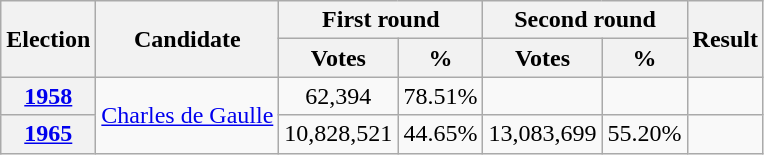<table class="wikitable" style=text-align:center>
<tr>
<th rowspan=2>Election</th>
<th rowspan=2>Candidate</th>
<th colspan=2>First round</th>
<th colspan=2>Second round</th>
<th rowspan=2>Result</th>
</tr>
<tr>
<th>Votes</th>
<th>%</th>
<th>Votes</th>
<th>%</th>
</tr>
<tr>
<th><a href='#'>1958</a></th>
<td rowspan="2"><a href='#'>Charles de Gaulle</a></td>
<td>62,394</td>
<td>78.51%</td>
<td></td>
<td></td>
<td></td>
</tr>
<tr>
<th><a href='#'>1965</a></th>
<td>10,828,521</td>
<td>44.65%</td>
<td>13,083,699</td>
<td>55.20%</td>
<td></td>
</tr>
</table>
